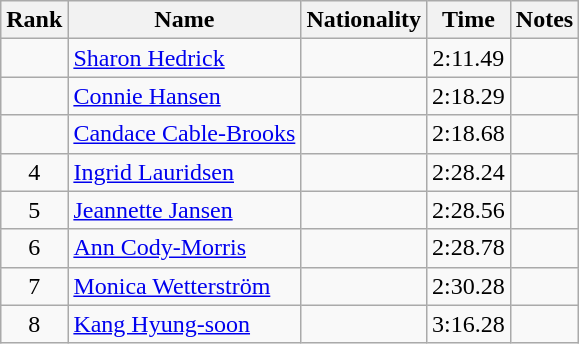<table class="wikitable sortable" style="text-align:center">
<tr>
<th>Rank</th>
<th>Name</th>
<th>Nationality</th>
<th>Time</th>
<th>Notes</th>
</tr>
<tr>
<td></td>
<td align=left><a href='#'>Sharon Hedrick</a></td>
<td align=left></td>
<td>2:11.49</td>
<td></td>
</tr>
<tr>
<td></td>
<td align=left><a href='#'>Connie Hansen</a></td>
<td align=left></td>
<td>2:18.29</td>
<td></td>
</tr>
<tr>
<td></td>
<td align=left><a href='#'>Candace Cable-Brooks</a></td>
<td align=left></td>
<td>2:18.68</td>
<td></td>
</tr>
<tr>
<td>4</td>
<td align=left><a href='#'>Ingrid Lauridsen</a></td>
<td align=left></td>
<td>2:28.24</td>
<td></td>
</tr>
<tr>
<td>5</td>
<td align=left><a href='#'>Jeannette Jansen</a></td>
<td align=left></td>
<td>2:28.56</td>
<td></td>
</tr>
<tr>
<td>6</td>
<td align=left><a href='#'>Ann Cody-Morris</a></td>
<td align=left></td>
<td>2:28.78</td>
<td></td>
</tr>
<tr>
<td>7</td>
<td align=left><a href='#'>Monica Wetterström</a></td>
<td align=left></td>
<td>2:30.28</td>
<td></td>
</tr>
<tr>
<td>8</td>
<td align=left><a href='#'>Kang Hyung-soon</a></td>
<td align=left></td>
<td>3:16.28</td>
<td></td>
</tr>
</table>
